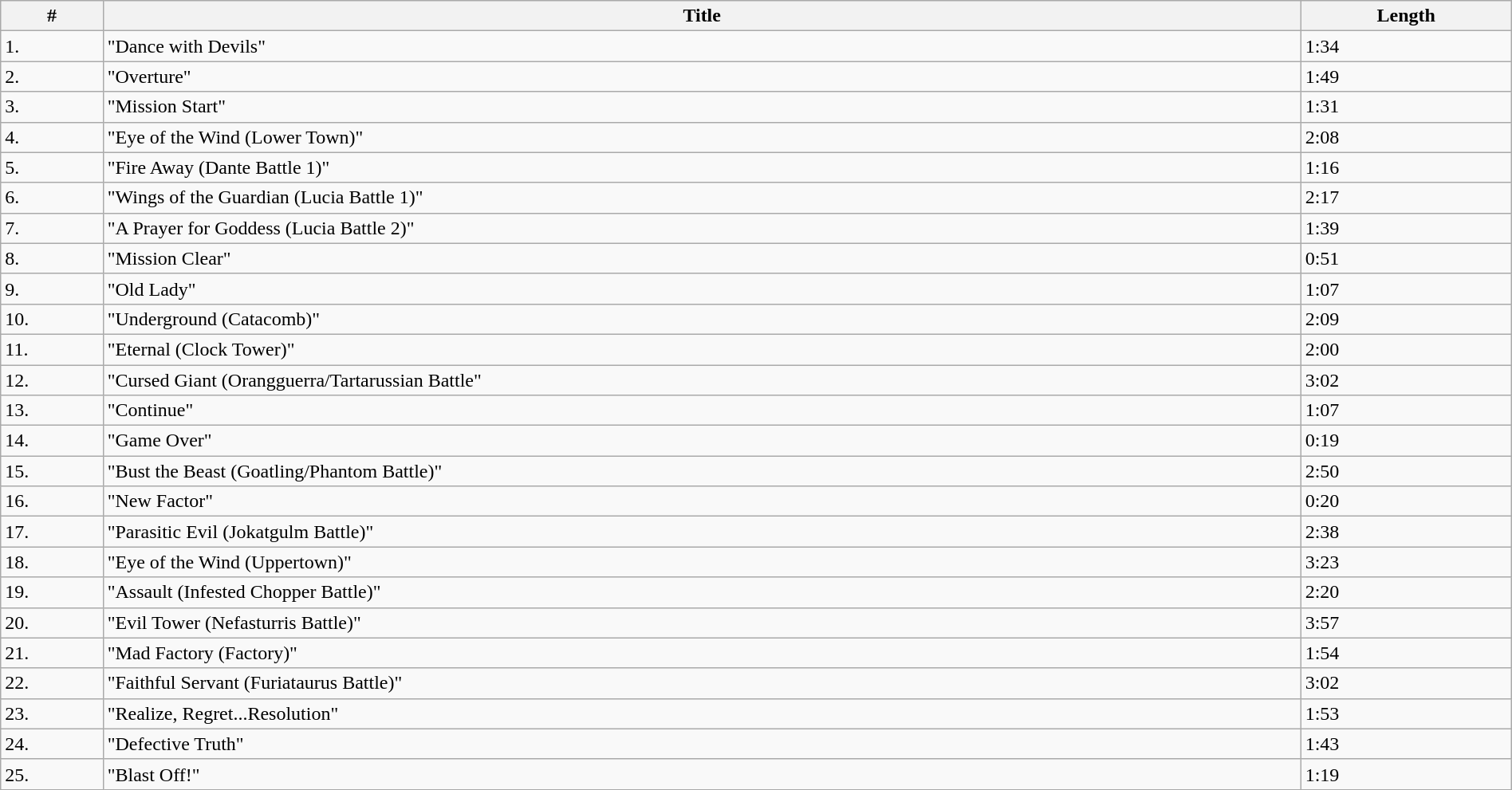<table class="wikitable" style="width:100%; margin-right:-1em;">
<tr>
<th>#</th>
<th>Title</th>
<th>Length</th>
</tr>
<tr>
<td>1.</td>
<td>"Dance with Devils"</td>
<td>1:34</td>
</tr>
<tr>
<td>2.</td>
<td>"Overture"</td>
<td>1:49</td>
</tr>
<tr>
<td>3.</td>
<td>"Mission Start"</td>
<td>1:31</td>
</tr>
<tr>
<td>4.</td>
<td>"Eye of the Wind (Lower Town)"</td>
<td>2:08</td>
</tr>
<tr>
<td>5.</td>
<td>"Fire Away (Dante Battle 1)"</td>
<td>1:16</td>
</tr>
<tr>
<td>6.</td>
<td>"Wings of the Guardian (Lucia Battle 1)"</td>
<td>2:17</td>
</tr>
<tr>
<td>7.</td>
<td>"A Prayer for Goddess (Lucia Battle 2)"</td>
<td>1:39</td>
</tr>
<tr>
<td>8.</td>
<td>"Mission Clear"</td>
<td>0:51</td>
</tr>
<tr>
<td>9.</td>
<td>"Old Lady"</td>
<td>1:07</td>
</tr>
<tr>
<td>10.</td>
<td>"Underground (Catacomb)"</td>
<td>2:09</td>
</tr>
<tr>
<td>11.</td>
<td>"Eternal (Clock Tower)"</td>
<td>2:00</td>
</tr>
<tr>
<td>12.</td>
<td>"Cursed Giant (Orangguerra/Tartarussian Battle"</td>
<td>3:02</td>
</tr>
<tr>
<td>13.</td>
<td>"Continue"</td>
<td>1:07</td>
</tr>
<tr>
<td>14.</td>
<td>"Game Over"</td>
<td>0:19</td>
</tr>
<tr>
<td>15.</td>
<td>"Bust the Beast (Goatling/Phantom Battle)"</td>
<td>2:50</td>
</tr>
<tr>
<td>16.</td>
<td>"New Factor"</td>
<td>0:20</td>
</tr>
<tr>
<td>17.</td>
<td>"Parasitic Evil (Jokatgulm Battle)"</td>
<td>2:38</td>
</tr>
<tr>
<td>18.</td>
<td>"Eye of the Wind (Uppertown)"</td>
<td>3:23</td>
</tr>
<tr>
<td>19.</td>
<td>"Assault (Infested Chopper Battle)"</td>
<td>2:20</td>
</tr>
<tr>
<td>20.</td>
<td>"Evil Tower (Nefasturris Battle)"</td>
<td>3:57</td>
</tr>
<tr>
<td>21.</td>
<td>"Mad Factory (Factory)"</td>
<td>1:54</td>
</tr>
<tr>
<td>22.</td>
<td>"Faithful Servant (Furiataurus Battle)"</td>
<td>3:02</td>
</tr>
<tr>
<td>23.</td>
<td>"Realize, Regret...Resolution"</td>
<td>1:53</td>
</tr>
<tr>
<td>24.</td>
<td>"Defective Truth"</td>
<td>1:43</td>
</tr>
<tr>
<td>25.</td>
<td>"Blast Off!"</td>
<td>1:19</td>
</tr>
</table>
